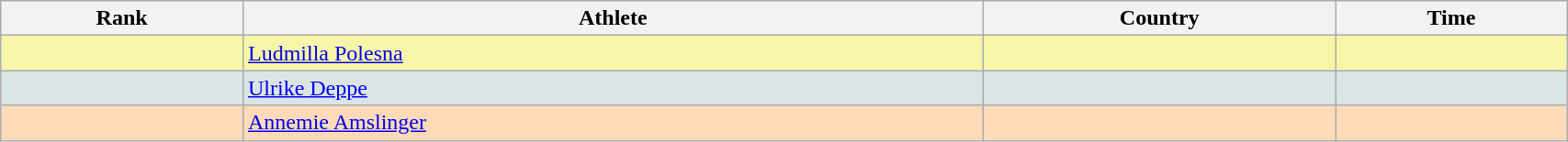<table class="wikitable" width=90% style="font-size:100%; text-align:left;">
<tr>
<th>Rank</th>
<th>Athlete</th>
<th>Country</th>
<th>Time</th>
</tr>
<tr bgcolor="#F7F6A8">
<td align=center></td>
<td><a href='#'>Ludmilla Polesna</a></td>
<td></td>
<td align="right"></td>
</tr>
<tr bgcolor="#DCE5E5">
<td align=center></td>
<td><a href='#'>Ulrike Deppe</a></td>
<td></td>
<td align="right"></td>
</tr>
<tr bgcolor="#FFDAB9">
<td align=center></td>
<td><a href='#'>Annemie Amslinger</a></td>
<td></td>
<td align="right"></td>
</tr>
</table>
